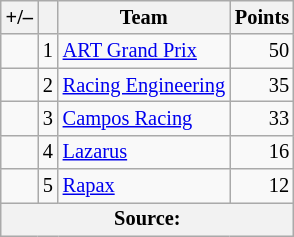<table class="wikitable" style="font-size:85%">
<tr>
<th scope="col">+/–</th>
<th scope="col"></th>
<th scope="col">Team</th>
<th scope="col">Points</th>
</tr>
<tr>
<td align="left"></td>
<td scope="row">1</td>
<td> <a href='#'>ART Grand Prix</a></td>
<td align="right">50</td>
</tr>
<tr>
<td align="left"></td>
<td scope="row">2</td>
<td> <a href='#'>Racing Engineering</a></td>
<td align="right">35</td>
</tr>
<tr>
<td align="left"></td>
<td scope="row">3</td>
<td> <a href='#'>Campos Racing</a></td>
<td align="right">33</td>
</tr>
<tr>
<td align="left"></td>
<td scope="row">4</td>
<td> <a href='#'>Lazarus</a></td>
<td align="right">16</td>
</tr>
<tr>
<td align="left"></td>
<td scope="row">5</td>
<td> <a href='#'>Rapax</a></td>
<td align="right">12</td>
</tr>
<tr>
<th colspan="4">Source:</th>
</tr>
</table>
